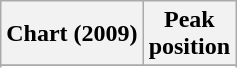<table class="wikitable sortable plainrowheaders" style="text-align:center">
<tr>
<th scope="col">Chart (2009)</th>
<th scope="col">Peak<br>position</th>
</tr>
<tr>
</tr>
<tr>
</tr>
<tr>
</tr>
</table>
